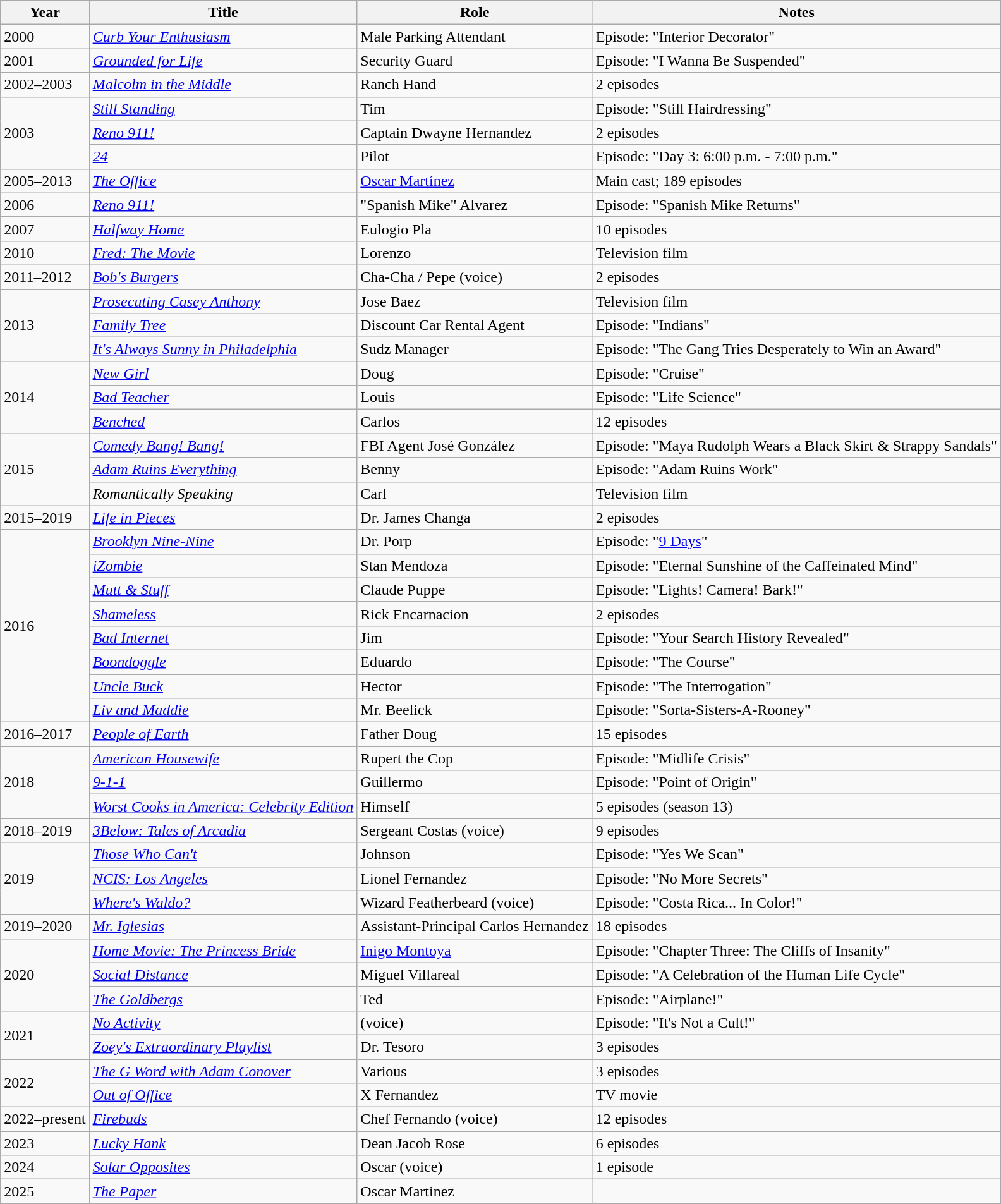<table class="wikitable sortable">
<tr>
<th>Year</th>
<th>Title</th>
<th>Role</th>
<th class="unsortable">Notes</th>
</tr>
<tr>
<td>2000</td>
<td><em><a href='#'>Curb Your Enthusiasm</a></em></td>
<td>Male Parking Attendant</td>
<td>Episode: "Interior Decorator"</td>
</tr>
<tr>
<td>2001</td>
<td><em><a href='#'>Grounded for Life</a></em></td>
<td>Security Guard</td>
<td>Episode: "I Wanna Be Suspended"</td>
</tr>
<tr>
<td>2002–2003</td>
<td><em><a href='#'>Malcolm in the Middle</a></em></td>
<td>Ranch Hand</td>
<td>2 episodes</td>
</tr>
<tr>
<td rowspan="3">2003</td>
<td><em><a href='#'>Still Standing</a></em></td>
<td>Tim</td>
<td>Episode: "Still Hairdressing"</td>
</tr>
<tr>
<td><em><a href='#'>Reno 911!</a></em></td>
<td>Captain Dwayne Hernandez</td>
<td>2 episodes</td>
</tr>
<tr>
<td><em><a href='#'>24</a></em></td>
<td>Pilot</td>
<td>Episode: "Day 3: 6:00 p.m. - 7:00 p.m."</td>
</tr>
<tr>
<td>2005–2013</td>
<td><em><a href='#'>The Office</a></em></td>
<td><a href='#'>Oscar Martínez</a></td>
<td>Main cast; 189 episodes</td>
</tr>
<tr>
<td>2006</td>
<td><em><a href='#'>Reno 911!</a></em></td>
<td>"Spanish Mike" Alvarez</td>
<td>Episode: "Spanish Mike Returns"</td>
</tr>
<tr>
<td>2007</td>
<td><em><a href='#'>Halfway Home</a></em></td>
<td>Eulogio Pla</td>
<td>10 episodes</td>
</tr>
<tr>
<td>2010</td>
<td><em><a href='#'>Fred: The Movie</a></em></td>
<td>Lorenzo</td>
<td>Television film</td>
</tr>
<tr>
<td>2011–2012</td>
<td><em><a href='#'>Bob's Burgers</a></em></td>
<td>Cha-Cha / Pepe (voice)</td>
<td>2 episodes</td>
</tr>
<tr>
<td rowspan="3">2013</td>
<td><em><a href='#'>Prosecuting Casey Anthony</a></em></td>
<td>Jose Baez</td>
<td>Television film</td>
</tr>
<tr>
<td><em><a href='#'>Family Tree</a></em></td>
<td>Discount Car Rental Agent</td>
<td>Episode: "Indians"</td>
</tr>
<tr>
<td><em><a href='#'>It's Always Sunny in Philadelphia</a></em></td>
<td>Sudz Manager</td>
<td>Episode: "The Gang Tries Desperately to Win an Award"</td>
</tr>
<tr>
<td rowspan="3">2014</td>
<td><em><a href='#'>New Girl</a></em></td>
<td>Doug</td>
<td>Episode: "Cruise"</td>
</tr>
<tr>
<td><em><a href='#'>Bad Teacher</a></em></td>
<td>Louis</td>
<td>Episode: "Life Science"</td>
</tr>
<tr>
<td><em><a href='#'>Benched</a></em></td>
<td>Carlos</td>
<td>12 episodes</td>
</tr>
<tr>
<td rowspan="3">2015</td>
<td><em><a href='#'>Comedy Bang! Bang!</a></em></td>
<td>FBI Agent José González</td>
<td>Episode: "Maya Rudolph Wears a Black Skirt & Strappy Sandals"</td>
</tr>
<tr>
<td><em><a href='#'>Adam Ruins Everything</a></em></td>
<td>Benny</td>
<td>Episode: "Adam Ruins Work"</td>
</tr>
<tr>
<td><em>Romantically Speaking</em></td>
<td>Carl</td>
<td>Television film</td>
</tr>
<tr>
<td>2015–2019</td>
<td><em><a href='#'>Life in Pieces</a></em></td>
<td>Dr. James Changa</td>
<td>2 episodes</td>
</tr>
<tr>
<td rowspan="8">2016</td>
<td><em><a href='#'>Brooklyn Nine-Nine</a></em></td>
<td>Dr. Porp</td>
<td>Episode: "<a href='#'>9 Days</a>"</td>
</tr>
<tr>
<td><em><a href='#'>iZombie</a></em></td>
<td>Stan Mendoza</td>
<td>Episode: "Eternal Sunshine of the Caffeinated Mind"</td>
</tr>
<tr>
<td><em><a href='#'>Mutt & Stuff</a></em></td>
<td>Claude Puppe</td>
<td>Episode: "Lights! Camera! Bark!"</td>
</tr>
<tr>
<td><em><a href='#'>Shameless</a></em></td>
<td>Rick Encarnacion</td>
<td>2 episodes</td>
</tr>
<tr>
<td><em><a href='#'>Bad Internet</a></em></td>
<td>Jim</td>
<td>Episode: "Your Search History Revealed"</td>
</tr>
<tr>
<td><em><a href='#'>Boondoggle</a></em></td>
<td>Eduardo</td>
<td>Episode: "The Course"</td>
</tr>
<tr>
<td><em><a href='#'>Uncle Buck</a></em></td>
<td>Hector</td>
<td>Episode: "The Interrogation"</td>
</tr>
<tr>
<td><em><a href='#'>Liv and Maddie</a></em></td>
<td>Mr. Beelick</td>
<td>Episode: "Sorta-Sisters-A-Rooney"</td>
</tr>
<tr>
<td>2016–2017</td>
<td><em><a href='#'>People of Earth</a></em></td>
<td>Father Doug</td>
<td>15 episodes</td>
</tr>
<tr>
<td rowspan="3">2018</td>
<td><em><a href='#'>American Housewife</a></em></td>
<td>Rupert the Cop</td>
<td>Episode: "Midlife Crisis"</td>
</tr>
<tr>
<td><em><a href='#'>9-1-1</a></em></td>
<td>Guillermo</td>
<td>Episode: "Point of Origin"</td>
</tr>
<tr>
<td><em><a href='#'>Worst Cooks in America: Celebrity Edition</a></em></td>
<td>Himself</td>
<td>5 episodes (season 13)</td>
</tr>
<tr>
<td>2018–2019</td>
<td><em><a href='#'>3Below: Tales of Arcadia</a></em></td>
<td>Sergeant Costas (voice)</td>
<td>9 episodes</td>
</tr>
<tr>
<td rowspan="3">2019</td>
<td><em><a href='#'>Those Who Can't</a></em></td>
<td>Johnson</td>
<td>Episode: "Yes We Scan"</td>
</tr>
<tr>
<td><em><a href='#'>NCIS: Los Angeles</a></em></td>
<td>Lionel Fernandez</td>
<td>Episode: "No More Secrets"</td>
</tr>
<tr>
<td><em><a href='#'>Where's Waldo?</a></em></td>
<td>Wizard Featherbeard (voice)</td>
<td>Episode: "Costa Rica... In Color!"</td>
</tr>
<tr>
<td>2019–2020</td>
<td><em><a href='#'>Mr. Iglesias</a></em></td>
<td>Assistant-Principal Carlos Hernandez</td>
<td>18 episodes</td>
</tr>
<tr>
<td rowspan="3">2020</td>
<td><em><a href='#'>Home Movie: The Princess Bride</a></em></td>
<td><a href='#'>Inigo Montoya</a></td>
<td>Episode: "Chapter Three: The Cliffs of Insanity"</td>
</tr>
<tr>
<td><em><a href='#'>Social Distance</a></em></td>
<td>Miguel Villareal</td>
<td>Episode: "A Celebration of the Human Life Cycle"</td>
</tr>
<tr>
<td><em><a href='#'>The Goldbergs</a></em></td>
<td>Ted</td>
<td>Episode: "Airplane!"</td>
</tr>
<tr>
<td rowspan="2">2021</td>
<td><em><a href='#'>No Activity</a></em></td>
<td>(voice)</td>
<td>Episode: "It's Not a Cult!"</td>
</tr>
<tr>
<td><em><a href='#'>Zoey's Extraordinary Playlist</a></em></td>
<td>Dr. Tesoro</td>
<td>3 episodes</td>
</tr>
<tr>
<td rowspan="2">2022</td>
<td><em><a href='#'>The G Word with Adam Conover</a></em></td>
<td>Various</td>
<td>3 episodes</td>
</tr>
<tr>
<td><em><a href='#'>Out of Office</a></em></td>
<td>X Fernandez</td>
<td>TV movie</td>
</tr>
<tr>
<td>2022–present</td>
<td><em><a href='#'>Firebuds</a></em></td>
<td>Chef Fernando (voice)</td>
<td>12 episodes</td>
</tr>
<tr>
<td>2023</td>
<td><em><a href='#'>Lucky Hank</a></em></td>
<td>Dean Jacob Rose</td>
<td>6 episodes</td>
</tr>
<tr>
<td>2024</td>
<td><em><a href='#'>Solar Opposites</a></em></td>
<td>Oscar (voice)</td>
<td>1 episode</td>
</tr>
<tr>
<td>2025</td>
<td><em><a href='#'>The Paper</a></em></td>
<td>Oscar Martinez</td>
<td></td>
</tr>
</table>
